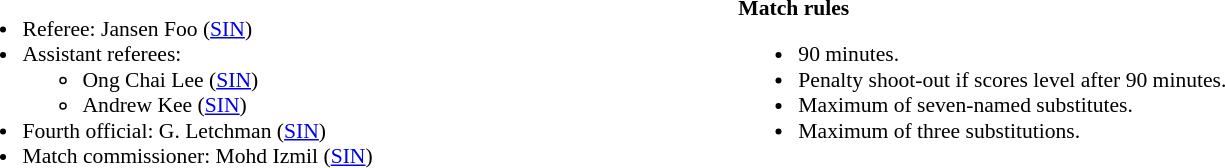<table width=82% style="font-size: 90%">
<tr>
<td width=50% valign=top><br><ul><li>Referee: Jansen Foo (<a href='#'>SIN</a>)</li><li>Assistant referees:<ul><li>Ong Chai Lee (<a href='#'>SIN</a>)</li><li>Andrew Kee (<a href='#'>SIN</a>)</li></ul></li><li>Fourth official: G. Letchman (<a href='#'>SIN</a>)</li><li>Match commissioner: Mohd Izmil (<a href='#'>SIN</a>)</li></ul></td>
<td style="width:50%; vertical-align:top"><br><strong>Match rules</strong><ul><li>90 minutes.</li><li>Penalty shoot-out if scores level after 90 minutes.</li><li>Maximum of seven-named substitutes.</li><li>Maximum of three substitutions.</li></ul></td>
</tr>
</table>
